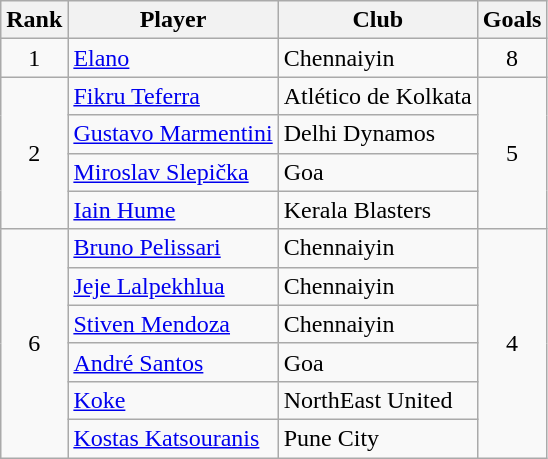<table class="wikitable sortable" style="text-align:center">
<tr>
<th>Rank</th>
<th>Player</th>
<th>Club</th>
<th>Goals</th>
</tr>
<tr>
<td>1</td>
<td align="left"> <a href='#'>Elano</a></td>
<td align="left">Chennaiyin</td>
<td>8</td>
</tr>
<tr>
<td rowspan=4>2</td>
<td align="left"> <a href='#'>Fikru Teferra</a></td>
<td align="left">Atlético de Kolkata</td>
<td rowspan=4>5</td>
</tr>
<tr>
<td align="left"> <a href='#'>Gustavo Marmentini</a></td>
<td align="left">Delhi Dynamos</td>
</tr>
<tr>
<td align="left"> <a href='#'>Miroslav Slepička</a></td>
<td align="left">Goa</td>
</tr>
<tr>
<td align="left"> <a href='#'>Iain Hume</a></td>
<td align="left">Kerala Blasters</td>
</tr>
<tr>
<td rowspan=6>6</td>
<td align="left"> <a href='#'>Bruno Pelissari</a></td>
<td align="left">Chennaiyin</td>
<td rowspan=6>4</td>
</tr>
<tr>
<td align="left"> <a href='#'>Jeje Lalpekhlua</a></td>
<td align="left">Chennaiyin</td>
</tr>
<tr>
<td align="left"> <a href='#'>Stiven Mendoza</a></td>
<td align="left">Chennaiyin</td>
</tr>
<tr>
<td align="left"> <a href='#'>André Santos</a></td>
<td align="left">Goa</td>
</tr>
<tr>
<td align="left"> <a href='#'>Koke</a></td>
<td align="left">NorthEast United</td>
</tr>
<tr>
<td align="left"> <a href='#'>Kostas Katsouranis</a></td>
<td align="left">Pune City</td>
</tr>
</table>
